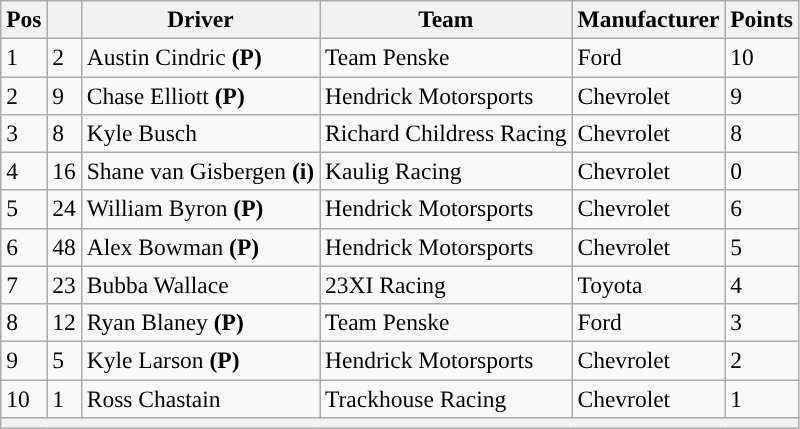<table class="wikitable" style="font-size:98%">
<tr>
<th>Pos</th>
<th></th>
<th>Driver</th>
<th>Team</th>
<th>Manufacturer</th>
<th>Points</th>
</tr>
<tr>
<td>1</td>
<td>2</td>
<td>Austin Cindric <strong>(P)</strong></td>
<td>Team Penske</td>
<td>Ford</td>
<td>10</td>
</tr>
<tr>
<td>2</td>
<td>9</td>
<td>Chase Elliott <strong>(P)</strong></td>
<td>Hendrick Motorsports</td>
<td>Chevrolet</td>
<td>9</td>
</tr>
<tr>
<td>3</td>
<td>8</td>
<td>Kyle Busch</td>
<td>Richard Childress Racing</td>
<td>Chevrolet</td>
<td>8</td>
</tr>
<tr>
<td>4</td>
<td>16</td>
<td>Shane van Gisbergen <strong>(i)</strong></td>
<td>Kaulig Racing</td>
<td>Chevrolet</td>
<td>0</td>
</tr>
<tr>
<td>5</td>
<td>24</td>
<td>William Byron <strong>(P)</strong></td>
<td>Hendrick Motorsports</td>
<td>Chevrolet</td>
<td>6</td>
</tr>
<tr>
<td>6</td>
<td>48</td>
<td>Alex Bowman <strong>(P)</strong></td>
<td>Hendrick Motorsports</td>
<td>Chevrolet</td>
<td>5</td>
</tr>
<tr>
<td>7</td>
<td>23</td>
<td>Bubba Wallace</td>
<td>23XI Racing</td>
<td>Toyota</td>
<td>4</td>
</tr>
<tr>
<td>8</td>
<td>12</td>
<td>Ryan Blaney <strong>(P)</strong></td>
<td>Team Penske</td>
<td>Ford</td>
<td>3</td>
</tr>
<tr>
<td>9</td>
<td>5</td>
<td>Kyle Larson <strong>(P)</strong></td>
<td>Hendrick Motorsports</td>
<td>Chevrolet</td>
<td>2</td>
</tr>
<tr>
<td>10</td>
<td>1</td>
<td>Ross Chastain</td>
<td>Trackhouse Racing</td>
<td>Chevrolet</td>
<td>1</td>
</tr>
<tr>
<th colspan="6"></th>
</tr>
</table>
